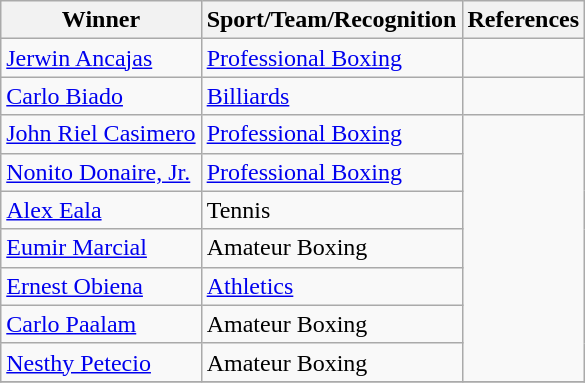<table class="wikitable">
<tr>
<th>Winner</th>
<th>Sport/Team/Recognition</th>
<th>References</th>
</tr>
<tr>
<td><a href='#'>Jerwin Ancajas</a></td>
<td><a href='#'>Professional Boxing</a>  <br> </td>
<td></td>
</tr>
<tr>
<td><a href='#'>Carlo Biado</a></td>
<td><a href='#'>Billiards</a>  <br> </td>
<td></td>
</tr>
<tr>
<td><a href='#'>John Riel Casimero</a></td>
<td><a href='#'>Professional Boxing</a>  <br> </td>
<td rowspan=7></td>
</tr>
<tr>
<td><a href='#'>Nonito Donaire, Jr.</a></td>
<td><a href='#'>Professional Boxing</a>  <br> </td>
</tr>
<tr>
<td><a href='#'>Alex Eala</a></td>
<td>Tennis  <br> </td>
</tr>
<tr>
<td><a href='#'>Eumir Marcial</a></td>
<td>Amateur Boxing  <br> </td>
</tr>
<tr>
<td><a href='#'>Ernest Obiena</a></td>
<td><a href='#'>Athletics</a>  <br> </td>
</tr>
<tr>
<td><a href='#'>Carlo Paalam</a></td>
<td>Amateur Boxing  <br> </td>
</tr>
<tr>
<td><a href='#'>Nesthy Petecio</a></td>
<td>Amateur Boxing  <br> </td>
</tr>
<tr>
</tr>
</table>
